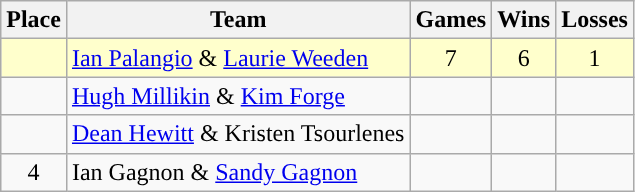<table class="wikitable" style="text-align:center;">
<tr>
<th>Place</th>
<th>Team</th>
<th>Games</th>
<th>Wins</th>
<th>Losses</th>
</tr>
<tr bgcolor=#ffffcc>
<td></td>
<td align=left><a href='#'>Ian Palangio</a> & <a href='#'>Laurie Weeden</a></td>
<td>7</td>
<td>6</td>
<td>1</td>
</tr>
<tr>
<td></td>
<td align=left><a href='#'>Hugh Millikin</a> & <a href='#'>Kim Forge</a></td>
<td></td>
<td></td>
<td></td>
</tr>
<tr>
<td></td>
<td align=left><a href='#'>Dean Hewitt</a> & Kristen Tsourlenes</td>
<td></td>
<td></td>
<td></td>
</tr>
<tr>
<td>4</td>
<td align=left>Ian Gagnon & <a href='#'>Sandy Gagnon</a></td>
<td></td>
<td></td>
<td></td>
</tr>
</table>
